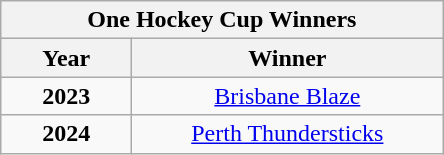<table class="wikitable" style="text-align: center;">
<tr>
<th colspan=9><strong>One Hockey Cup Winners</strong></th>
</tr>
<tr>
<th style="width: 80px;">Year</th>
<th style="width: 200px;">Winner</th>
</tr>
<tr>
<td><strong>2023</strong></td>
<td><a href='#'>Brisbane Blaze</a> </td>
</tr>
<tr>
<td><strong>2024</strong></td>
<td><a href='#'>Perth Thundersticks</a> </td>
</tr>
</table>
